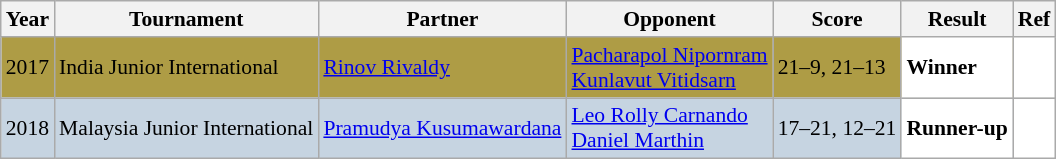<table class="sortable wikitable" style="font-size: 90%;">
<tr>
<th>Year</th>
<th>Tournament</th>
<th>Partner</th>
<th>Opponent</th>
<th>Score</th>
<th>Result</th>
<th>Ref</th>
</tr>
<tr style="background:#AE9C45">
<td align="center">2017</td>
<td align="left">India Junior International</td>
<td align="left"> <a href='#'>Rinov Rivaldy</a></td>
<td align="left"> <a href='#'>Pacharapol Nipornram</a><br> <a href='#'>Kunlavut Vitidsarn</a></td>
<td align="left">21–9, 21–13</td>
<td style="text-align:left; background:white"> <strong>Winner</strong></td>
<td style="text-align:center; background:white"></td>
</tr>
<tr style="background:#C6D4E1">
<td align="center">2018</td>
<td align="left">Malaysia Junior International</td>
<td align="left"> <a href='#'>Pramudya Kusumawardana</a></td>
<td align="left"> <a href='#'>Leo Rolly Carnando</a><br> <a href='#'>Daniel Marthin</a></td>
<td align="left">17–21, 12–21</td>
<td style="text-align:left; background:white"> <strong>Runner-up</strong></td>
<td style="text-align:center; background:white"></td>
</tr>
</table>
